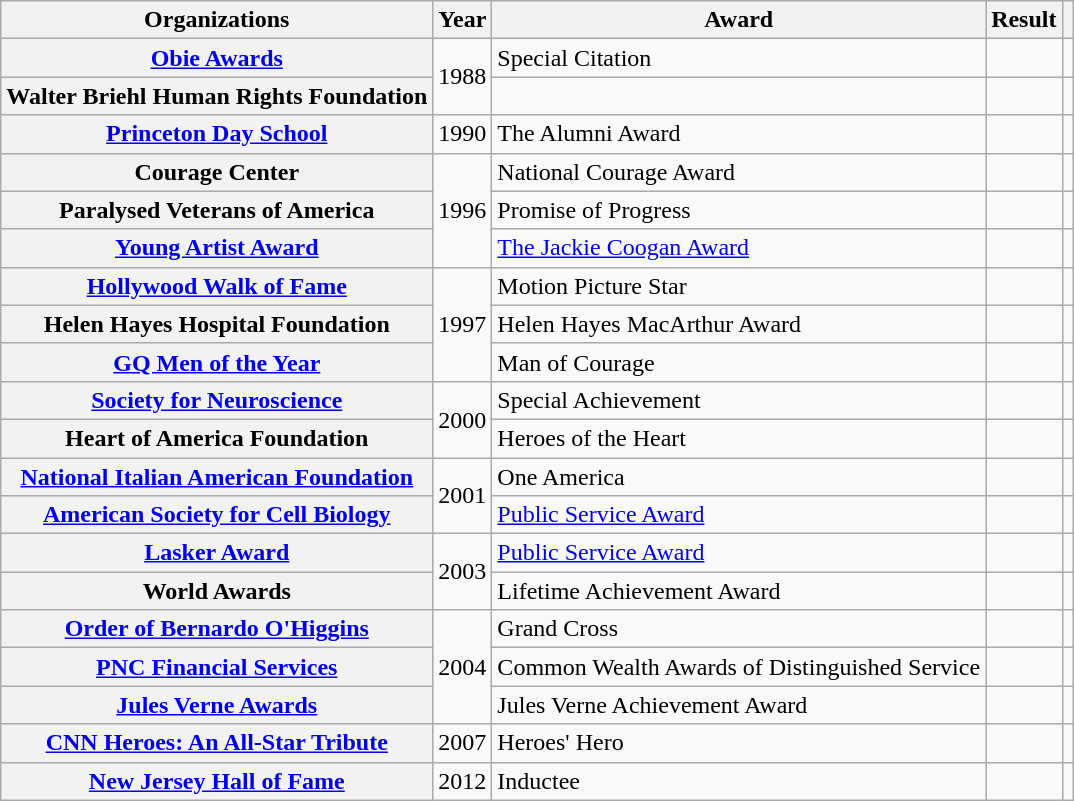<table class= "wikitable plainrowheaders sortable">
<tr>
<th>Organizations</th>
<th scope="col">Year</th>
<th scope="col">Award</th>
<th scope="col">Result</th>
<th scope="col" class="unsortable"></th>
</tr>
<tr>
<th rowspan="1" scope="row"><a href='#'>Obie Awards</a></th>
<td rowspan="2" style="text-align:center;">1988</td>
<td>Special Citation</td>
<td></td>
<td style="text-align:center;"></td>
</tr>
<tr>
<th rowspan="1" scope="row">Walter Briehl Human Rights Foundation</th>
<td></td>
<td></td>
<td style="text-align:center;"></td>
</tr>
<tr>
<th rowspan="1" scope="row"><a href='#'>Princeton Day School</a></th>
<td style="text-align:center;">1990</td>
<td>The Alumni Award</td>
<td></td>
<td style="text-align:center;"></td>
</tr>
<tr>
<th rowspan="1" scope="row">Courage Center</th>
<td rowspan="3" style="text-align:center;">1996</td>
<td>National Courage Award</td>
<td></td>
<td style="text-align:center;"></td>
</tr>
<tr>
<th rowspan="1" scope="row">Paralysed Veterans of America</th>
<td>Promise of Progress</td>
<td></td>
<td style="text-align:center;"></td>
</tr>
<tr>
<th rowspan="1" scope="row"><a href='#'>Young Artist Award</a></th>
<td><a href='#'>The Jackie Coogan Award</a></td>
<td></td>
<td style="text-align:center;"></td>
</tr>
<tr>
<th rowspan="1" scope="row"><a href='#'>Hollywood Walk of Fame</a></th>
<td rowspan="3" style="text-align:center;">1997</td>
<td>Motion Picture Star</td>
<td></td>
<td style="text-align:center;"></td>
</tr>
<tr>
<th rowspan="1" scope="row">Helen Hayes Hospital Foundation</th>
<td>Helen Hayes MacArthur Award</td>
<td></td>
<td style="text-align:center;"></td>
</tr>
<tr>
<th rowspan="1" scope="row"><a href='#'>GQ Men of the Year</a></th>
<td>Man of Courage</td>
<td></td>
<td style="text-align:center;"></td>
</tr>
<tr>
<th rowspan="1" scope="row"><a href='#'>Society for Neuroscience</a></th>
<td rowspan="2" style="text-align:center;">2000</td>
<td>Special Achievement</td>
<td></td>
<td style="text-align:center;"></td>
</tr>
<tr>
<th rowspan="1" scope="row">Heart of America Foundation</th>
<td>Heroes of the Heart</td>
<td></td>
<td style="text-align:center;"></td>
</tr>
<tr>
<th rowspan="1" scope="row"><a href='#'>National Italian American Foundation</a></th>
<td rowspan="2" style="text-align:center;">2001</td>
<td>One America</td>
<td></td>
<td style="text-align:center;"></td>
</tr>
<tr>
<th rowspan="1" scope="row"><a href='#'>American Society for Cell Biology</a></th>
<td><a href='#'>Public Service Award</a></td>
<td></td>
<td style="text-align:center;"></td>
</tr>
<tr>
<th rowspan="1" scope="row"><a href='#'>Lasker Award</a></th>
<td rowspan="2" style="text-align:center;">2003</td>
<td><a href='#'>Public Service Award</a></td>
<td></td>
<td style="text-align:center;"></td>
</tr>
<tr>
<th rowspan="1" scope="row">World Awards</th>
<td>Lifetime Achievement Award</td>
<td></td>
<td style="text-align:center;"></td>
</tr>
<tr>
<th rowspan="1" scope="row"><a href='#'>Order of Bernardo O'Higgins</a></th>
<td rowspan="3" style="text-align:center;">2004</td>
<td>Grand Cross</td>
<td></td>
<td style="text-align:center;"></td>
</tr>
<tr>
<th rowspan="1" scope="row"><a href='#'>PNC Financial Services</a></th>
<td>Common Wealth Awards of Distinguished Service</td>
<td></td>
<td style="text-align:center;"></td>
</tr>
<tr>
<th rowspan="1" scope="row"><a href='#'>Jules Verne Awards</a></th>
<td>Jules Verne Achievement Award</td>
<td></td>
<td style="text-align:center;"></td>
</tr>
<tr>
<th rowspan="1" scope="row"><a href='#'>CNN Heroes: An All-Star Tribute</a></th>
<td style="text-align:center;">2007</td>
<td>Heroes' Hero</td>
<td></td>
<td style="text-align:center;"></td>
</tr>
<tr>
<th rowspan="1" scope="row"><a href='#'>New Jersey Hall of Fame</a></th>
<td style="text-align:center;">2012</td>
<td>Inductee</td>
<td></td>
<td style="text-align:center;"></td>
</tr>
</table>
